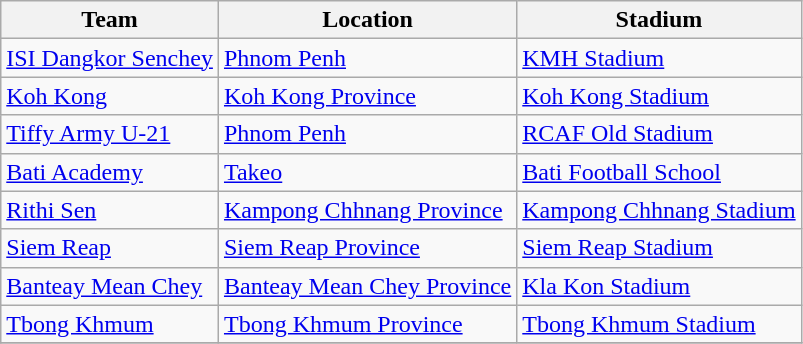<table class="wikitable sortable" style="align-left">
<tr>
<th>Team</th>
<th>Location</th>
<th>Stadium</th>
</tr>
<tr>
<td><a href='#'>ISI Dangkor Senchey</a></td>
<td><a href='#'>Phnom Penh</a></td>
<td><a href='#'>KMH Stadium</a></td>
</tr>
<tr>
<td><a href='#'>Koh Kong</a></td>
<td><a href='#'>Koh Kong Province</a></td>
<td><a href='#'>Koh Kong Stadium</a></td>
</tr>
<tr>
<td><a href='#'>Tiffy Army U-21</a></td>
<td><a href='#'>Phnom Penh</a></td>
<td><a href='#'>RCAF Old Stadium</a></td>
</tr>
<tr>
<td><a href='#'>Bati Academy</a></td>
<td><a href='#'>Takeo</a></td>
<td><a href='#'>Bati Football School</a></td>
</tr>
<tr>
<td><a href='#'>Rithi Sen</a></td>
<td><a href='#'>Kampong Chhnang Province</a></td>
<td><a href='#'>Kampong Chhnang Stadium</a></td>
</tr>
<tr>
<td><a href='#'>Siem Reap</a></td>
<td><a href='#'>Siem Reap Province</a></td>
<td><a href='#'>Siem Reap Stadium</a></td>
</tr>
<tr>
<td><a href='#'>Banteay Mean Chey</a></td>
<td><a href='#'>Banteay Mean Chey Province</a></td>
<td><a href='#'>Kla Kon Stadium</a></td>
</tr>
<tr>
<td><a href='#'>Tbong Khmum</a></td>
<td><a href='#'>Tbong Khmum Province</a></td>
<td><a href='#'>Tbong Khmum Stadium</a></td>
</tr>
<tr>
</tr>
</table>
